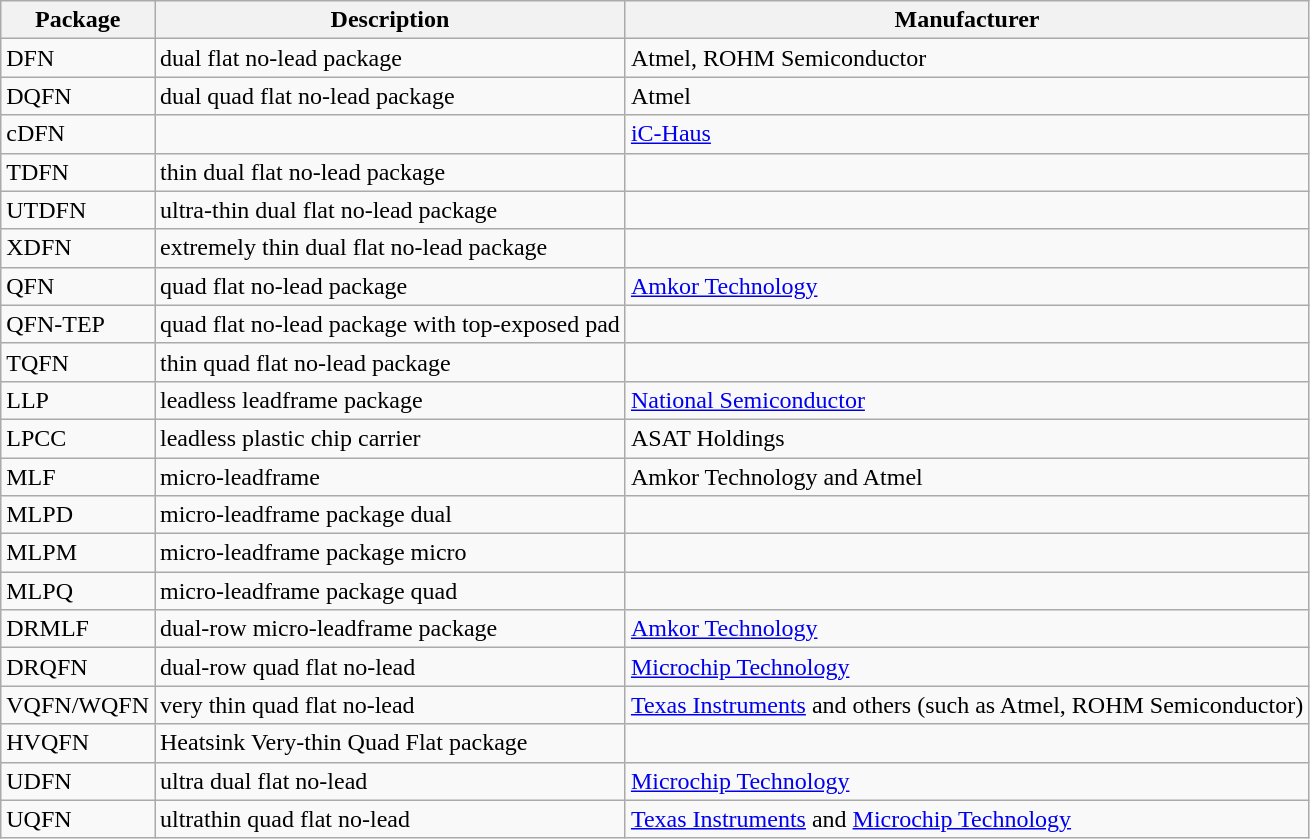<table class="wikitable sortable">
<tr>
<th>Package</th>
<th>Description</th>
<th>Manufacturer</th>
</tr>
<tr>
<td>DFN</td>
<td>dual flat no-lead package</td>
<td>Atmel, ROHM Semiconductor</td>
</tr>
<tr>
<td>DQFN</td>
<td>dual quad flat no-lead package</td>
<td>Atmel</td>
</tr>
<tr>
<td>cDFN</td>
<td></td>
<td><a href='#'>iC-Haus</a></td>
</tr>
<tr>
<td>TDFN</td>
<td>thin dual flat no-lead package</td>
<td></td>
</tr>
<tr>
<td>UTDFN</td>
<td>ultra-thin dual flat no-lead package</td>
<td></td>
</tr>
<tr>
<td>XDFN</td>
<td>extremely thin dual flat no-lead package</td>
<td></td>
</tr>
<tr>
<td>QFN</td>
<td>quad flat no-lead package</td>
<td><a href='#'>Amkor Technology</a></td>
</tr>
<tr>
<td>QFN-TEP</td>
<td>quad flat no-lead package with top-exposed pad</td>
<td></td>
</tr>
<tr>
<td>TQFN</td>
<td>thin quad flat no-lead package</td>
<td></td>
</tr>
<tr>
<td>LLP</td>
<td>leadless leadframe package</td>
<td><a href='#'>National Semiconductor</a></td>
</tr>
<tr>
<td>LPCC</td>
<td>leadless plastic chip carrier</td>
<td>ASAT Holdings</td>
</tr>
<tr>
<td>MLF</td>
<td>micro-leadframe</td>
<td>Amkor Technology and Atmel</td>
</tr>
<tr>
<td>MLPD</td>
<td>micro-leadframe package dual</td>
<td></td>
</tr>
<tr>
<td>MLPM</td>
<td>micro-leadframe package micro</td>
<td></td>
</tr>
<tr>
<td>MLPQ</td>
<td>micro-leadframe package quad</td>
<td></td>
</tr>
<tr>
<td>DRMLF</td>
<td>dual-row micro-leadframe package</td>
<td><a href='#'>Amkor Technology</a></td>
</tr>
<tr>
<td>DRQFN</td>
<td>dual-row quad flat no-lead</td>
<td><a href='#'>Microchip Technology</a></td>
</tr>
<tr>
<td>VQFN/WQFN</td>
<td>very thin quad flat no-lead</td>
<td><a href='#'>Texas Instruments</a> and others (such as Atmel, ROHM Semiconductor)</td>
</tr>
<tr>
<td>HVQFN</td>
<td>Heatsink Very-thin Quad Flat package</td>
<td></td>
</tr>
<tr>
<td>UDFN</td>
<td>ultra dual flat no-lead</td>
<td><a href='#'>Microchip Technology</a></td>
</tr>
<tr>
<td>UQFN</td>
<td>ultrathin quad flat no-lead</td>
<td><a href='#'>Texas Instruments</a> and <a href='#'>Microchip Technology</a></td>
</tr>
</table>
